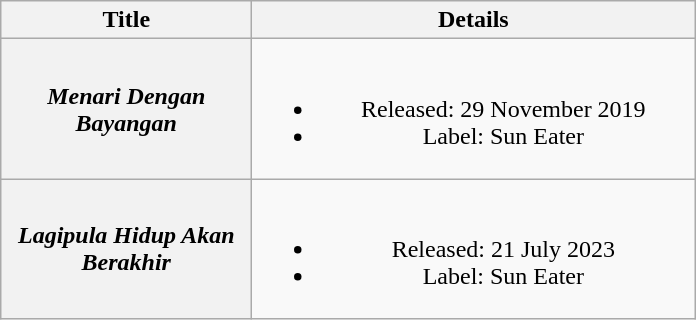<table class="wikitable plainrowheaders" style="text-align:center;">
<tr>
<th scope="col" style="width:10em;">Title</th>
<th scope="col" style="width:18em;">Details</th>
</tr>
<tr>
<th scope="row"><em>Menari Dengan Bayangan</em></th>
<td><br><ul><li>Released: 29 November 2019</li><li>Label: Sun Eater</li></ul></td>
</tr>
<tr>
<th scope="row"><em>Lagipula Hidup Akan Berakhir</em></th>
<td><br><ul><li>Released: 21 July 2023</li><li>Label: Sun Eater</li></ul></td>
</tr>
</table>
